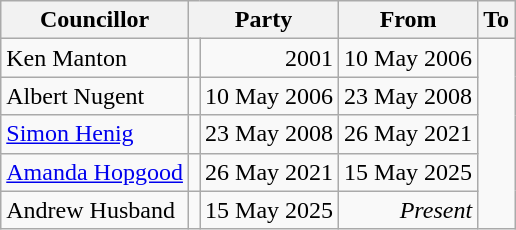<table class=wikitable>
<tr>
<th>Councillor</th>
<th colspan=2>Party</th>
<th>From</th>
<th>To</th>
</tr>
<tr>
<td>Ken Manton</td>
<td></td>
<td align=right>2001</td>
<td align=right>10 May 2006</td>
</tr>
<tr>
<td>Albert Nugent</td>
<td></td>
<td align=right>10 May 2006</td>
<td align=right>23 May 2008</td>
</tr>
<tr>
<td><a href='#'>Simon Henig</a></td>
<td></td>
<td align=right>23 May 2008</td>
<td align=right>26 May 2021</td>
</tr>
<tr>
<td><a href='#'>Amanda Hopgood</a></td>
<td></td>
<td>26 May 2021</td>
<td align="right">15 May 2025</td>
</tr>
<tr>
<td>Andrew Husband</td>
<td></td>
<td align=right>15 May 2025</td>
<td align="right"><em>Present</em></td>
</tr>
</table>
